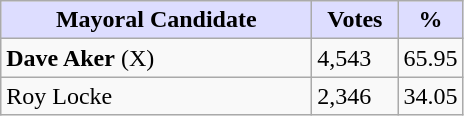<table class="wikitable">
<tr>
<th style="background:#ddf; width:200px;">Mayoral Candidate</th>
<th style="background:#ddf; width:50px;">Votes </th>
<th style="background:#ddf; width:30px;">%</th>
</tr>
<tr>
<td><strong>Dave Aker</strong> (X)</td>
<td>4,543</td>
<td>65.95</td>
</tr>
<tr>
<td>Roy Locke</td>
<td>2,346</td>
<td>34.05</td>
</tr>
</table>
